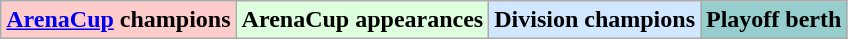<table class="wikitable">
<tr>
<td bgcolor="#FFCCCC"><strong><a href='#'>ArenaCup</a> champions</strong></td>
<td bgcolor="#DDFFDD"><strong>ArenaCup appearances</strong></td>
<td bgcolor="#D0E7FF"><strong>Division champions</strong></td>
<td bgcolor="#96CDCD"><strong>Playoff berth</strong></td>
</tr>
</table>
